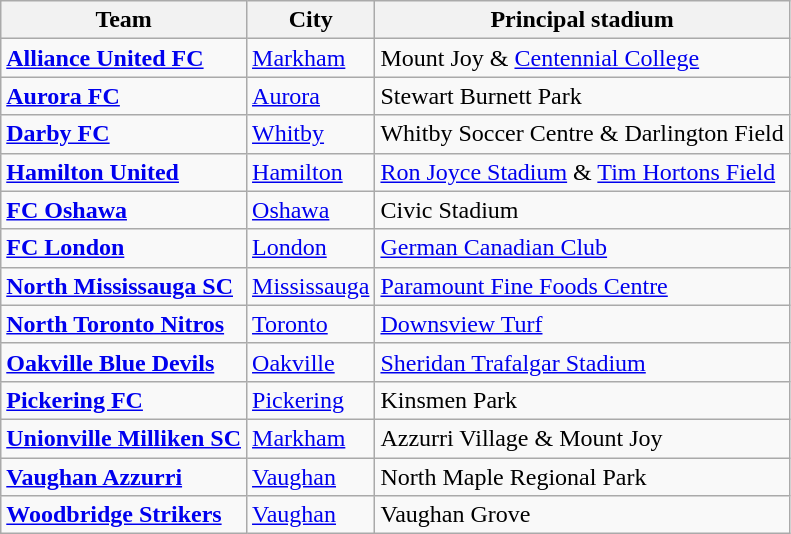<table class="wikitable sortable">
<tr>
<th style="background:">Team</th>
<th style="background:">City</th>
<th style="background:">Principal stadium</th>
</tr>
<tr>
<td><strong><a href='#'>Alliance United FC</a></strong></td>
<td><a href='#'>Markham</a></td>
<td>Mount Joy & <a href='#'>Centennial College</a></td>
</tr>
<tr>
<td><strong><a href='#'>Aurora FC</a></strong></td>
<td><a href='#'>Aurora</a></td>
<td>Stewart Burnett Park</td>
</tr>
<tr>
<td><strong><a href='#'>Darby FC</a></strong></td>
<td><a href='#'>Whitby</a></td>
<td>Whitby Soccer Centre & Darlington Field</td>
</tr>
<tr>
<td><strong><a href='#'>Hamilton United</a></strong></td>
<td><a href='#'>Hamilton</a></td>
<td><a href='#'>Ron Joyce Stadium</a> & <a href='#'>Tim Hortons Field</a></td>
</tr>
<tr>
<td><strong><a href='#'>FC Oshawa</a></strong></td>
<td><a href='#'>Oshawa</a></td>
<td>Civic Stadium</td>
</tr>
<tr>
<td><strong><a href='#'>FC London</a></strong></td>
<td><a href='#'>London</a></td>
<td><a href='#'>German Canadian Club</a></td>
</tr>
<tr>
<td><strong><a href='#'>North Mississauga SC</a></strong></td>
<td><a href='#'>Mississauga</a></td>
<td><a href='#'>Paramount Fine Foods Centre</a></td>
</tr>
<tr>
<td><strong><a href='#'>North Toronto Nitros</a></strong></td>
<td><a href='#'>Toronto</a></td>
<td><a href='#'>Downsview Turf</a></td>
</tr>
<tr>
<td><strong><a href='#'>Oakville Blue Devils</a></strong></td>
<td><a href='#'>Oakville</a></td>
<td><a href='#'>Sheridan Trafalgar Stadium</a></td>
</tr>
<tr>
<td><strong><a href='#'>Pickering FC</a></strong></td>
<td><a href='#'>Pickering</a></td>
<td>Kinsmen Park</td>
</tr>
<tr>
<td><strong><a href='#'>Unionville Milliken SC</a></strong></td>
<td><a href='#'>Markham</a></td>
<td>Azzurri Village & Mount Joy</td>
</tr>
<tr>
<td><strong><a href='#'>Vaughan Azzurri</a></strong></td>
<td><a href='#'>Vaughan</a></td>
<td>North Maple Regional Park</td>
</tr>
<tr>
<td><strong><a href='#'>Woodbridge Strikers</a></strong></td>
<td><a href='#'>Vaughan</a></td>
<td>Vaughan Grove</td>
</tr>
</table>
